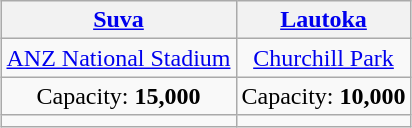<table class="wikitable" style="text-align:center;margin:1em auto;">
<tr>
<th><a href='#'>Suva</a></th>
<th><a href='#'>Lautoka</a></th>
</tr>
<tr>
<td><a href='#'>ANZ National Stadium</a></td>
<td><a href='#'>Churchill Park</a></td>
</tr>
<tr>
<td>Capacity: <strong>15,000</strong></td>
<td>Capacity: <strong>10,000</strong></td>
</tr>
<tr>
<td></td>
<td></td>
</tr>
</table>
